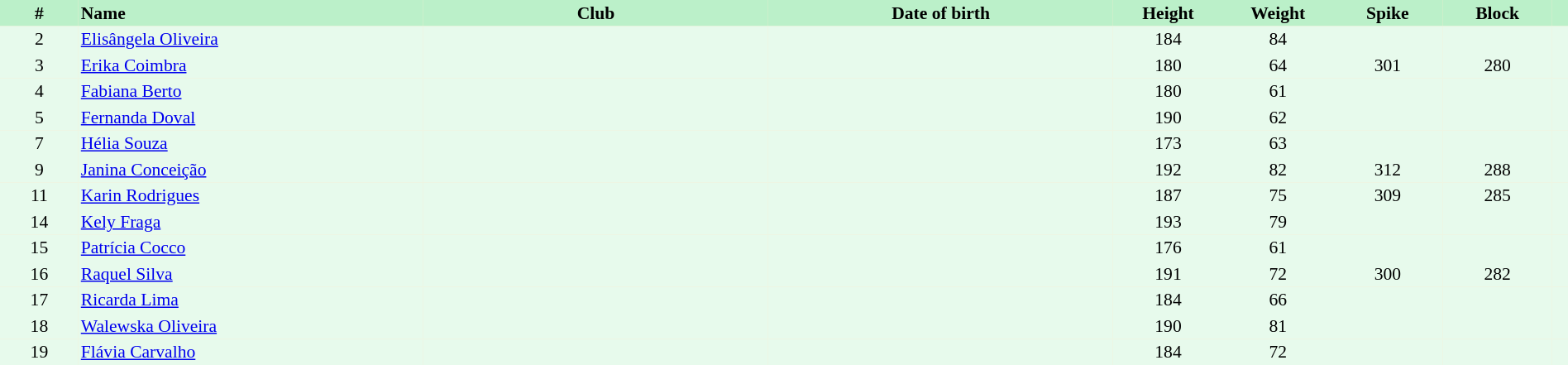<table border=0 cellpadding=2 cellspacing=0  |- bgcolor=#FFECCE style="text-align:center; font-size:90%;" width=100%>
<tr bgcolor=#BBF0C9>
<th width=5%>#</th>
<th style="width:22%; text-align:left;">Name</th>
<th width=22%>Club</th>
<th width=22%>Date of birth</th>
<th width=7%>Height</th>
<th width=7%>Weight</th>
<th width=7%>Spike</th>
<th width=7%>Block</th>
<th></th>
</tr>
<tr bgcolor=#E7FAEC>
<td>2</td>
<td align=left><a href='#'>Elisângela Oliveira</a></td>
<td></td>
<td></td>
<td>184</td>
<td>84</td>
<td></td>
<td></td>
<td></td>
</tr>
<tr bgcolor=#E7FAEC>
<td>3</td>
<td align=left><a href='#'>Erika Coimbra</a></td>
<td></td>
<td></td>
<td>180</td>
<td>64</td>
<td>301</td>
<td>280</td>
<td></td>
</tr>
<tr bgcolor=#E7FAEC>
<td>4</td>
<td align=left><a href='#'>Fabiana Berto</a></td>
<td></td>
<td></td>
<td>180</td>
<td>61</td>
<td></td>
<td></td>
<td></td>
</tr>
<tr bgcolor=#E7FAEC>
<td>5</td>
<td align=left><a href='#'>Fernanda Doval</a></td>
<td></td>
<td></td>
<td>190</td>
<td>62</td>
<td></td>
<td></td>
<td></td>
</tr>
<tr bgcolor=#E7FAEC>
<td>7</td>
<td align=left><a href='#'>Hélia Souza</a></td>
<td></td>
<td></td>
<td>173</td>
<td>63</td>
<td></td>
<td></td>
<td></td>
</tr>
<tr bgcolor=#E7FAEC>
<td>9</td>
<td align=left><a href='#'>Janina Conceição</a></td>
<td></td>
<td></td>
<td>192</td>
<td>82</td>
<td>312</td>
<td>288</td>
<td></td>
</tr>
<tr bgcolor=#E7FAEC>
<td>11</td>
<td align=left><a href='#'>Karin Rodrigues</a></td>
<td></td>
<td></td>
<td>187</td>
<td>75</td>
<td>309</td>
<td>285</td>
<td></td>
</tr>
<tr bgcolor=#E7FAEC>
<td>14</td>
<td align=left><a href='#'>Kely Fraga</a></td>
<td></td>
<td></td>
<td>193</td>
<td>79</td>
<td></td>
<td></td>
<td></td>
</tr>
<tr bgcolor=#E7FAEC>
<td>15</td>
<td align=left><a href='#'>Patrícia Cocco</a></td>
<td></td>
<td></td>
<td>176</td>
<td>61</td>
<td></td>
<td></td>
<td></td>
</tr>
<tr bgcolor=#E7FAEC>
<td>16</td>
<td align=left><a href='#'>Raquel Silva</a></td>
<td></td>
<td></td>
<td>191</td>
<td>72</td>
<td>300</td>
<td>282</td>
<td></td>
</tr>
<tr bgcolor=#E7FAEC>
<td>17</td>
<td align=left><a href='#'>Ricarda Lima</a></td>
<td></td>
<td></td>
<td>184</td>
<td>66</td>
<td></td>
<td></td>
<td></td>
</tr>
<tr bgcolor=#E7FAEC>
<td>18</td>
<td align=left><a href='#'>Walewska Oliveira</a></td>
<td></td>
<td></td>
<td>190</td>
<td>81</td>
<td></td>
<td></td>
<td></td>
</tr>
<tr bgcolor=#E7FAEC>
<td>19</td>
<td align=left><a href='#'>Flávia Carvalho</a></td>
<td></td>
<td></td>
<td>184</td>
<td>72</td>
<td></td>
<td></td>
<td></td>
</tr>
</table>
